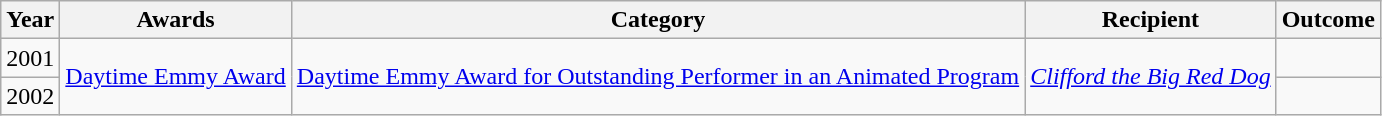<table class="wikitable sortable">
<tr>
<th>Year</th>
<th>Awards</th>
<th>Category</th>
<th>Recipient</th>
<th>Outcome</th>
</tr>
<tr>
<td>2001</td>
<td rowspan=2><a href='#'>Daytime Emmy Award</a></td>
<td rowspan=2><a href='#'>Daytime Emmy Award for Outstanding Performer in an Animated Program</a></td>
<td rowspan=2><em><a href='#'>Clifford the Big Red Dog</a></em></td>
<td></td>
</tr>
<tr>
<td>2002</td>
<td></td>
</tr>
</table>
